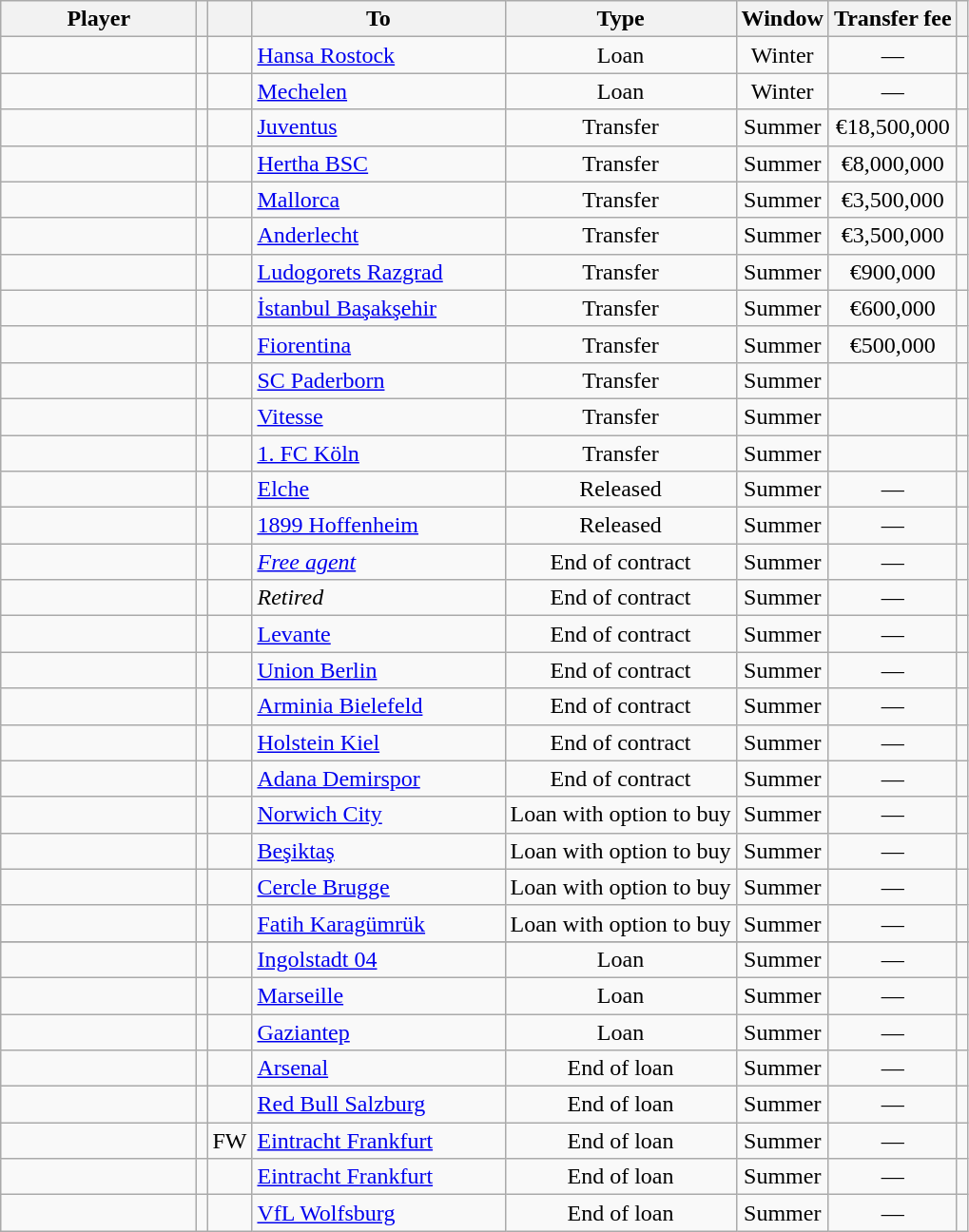<table class="wikitable sortable nowrap" style="text-align:center;">
<tr>
<th width="130">Player</th>
<th></th>
<th></th>
<th width=170>To</th>
<th>Type</th>
<th>Window</th>
<th data-sort-type=currency>Transfer fee</th>
<th class="unsortable"></th>
</tr>
<tr>
<td align="left"></td>
<td></td>
<td></td>
<td align="left"> <a href='#'>Hansa Rostock</a></td>
<td>Loan</td>
<td>Winter</td>
<td>—</td>
<td></td>
</tr>
<tr>
<td align="left"></td>
<td></td>
<td></td>
<td align="left"> <a href='#'>Mechelen</a></td>
<td>Loan</td>
<td>Winter</td>
<td>—</td>
<td></td>
</tr>
<tr>
<td align="left"></td>
<td></td>
<td></td>
<td align="left"> <a href='#'>Juventus</a></td>
<td>Transfer</td>
<td>Summer</td>
<td>€18,500,000</td>
<td></td>
</tr>
<tr>
<td align="left"></td>
<td></td>
<td></td>
<td align="left"> <a href='#'>Hertha BSC</a></td>
<td>Transfer</td>
<td>Summer</td>
<td>€8,000,000</td>
<td></td>
</tr>
<tr>
<td align="left"></td>
<td></td>
<td></td>
<td align="left"> <a href='#'>Mallorca</a></td>
<td>Transfer</td>
<td>Summer</td>
<td>€3,500,000</td>
<td></td>
</tr>
<tr>
<td align="left"></td>
<td></td>
<td></td>
<td align="left"> <a href='#'>Anderlecht</a></td>
<td>Transfer</td>
<td>Summer</td>
<td>€3,500,000</td>
<td></td>
</tr>
<tr>
<td align="left"></td>
<td></td>
<td></td>
<td align="left"> <a href='#'>Ludogorets Razgrad</a></td>
<td>Transfer</td>
<td>Summer</td>
<td>€900,000</td>
<td></td>
</tr>
<tr>
<td align="left"></td>
<td></td>
<td></td>
<td align="left"> <a href='#'>İstanbul Başakşehir</a></td>
<td>Transfer</td>
<td>Summer</td>
<td>€600,000</td>
<td></td>
</tr>
<tr>
<td align="left"></td>
<td></td>
<td></td>
<td align="left"> <a href='#'>Fiorentina</a></td>
<td>Transfer</td>
<td>Summer</td>
<td>€500,000</td>
<td></td>
</tr>
<tr>
<td align="left"></td>
<td></td>
<td></td>
<td align="left"> <a href='#'>SC Paderborn</a></td>
<td>Transfer</td>
<td>Summer</td>
<td></td>
<td></td>
</tr>
<tr>
<td align="left"></td>
<td></td>
<td></td>
<td align="left"> <a href='#'>Vitesse</a></td>
<td>Transfer</td>
<td>Summer</td>
<td></td>
<td></td>
</tr>
<tr>
<td align="left"></td>
<td></td>
<td></td>
<td align="left"> <a href='#'>1. FC Köln</a></td>
<td>Transfer</td>
<td>Summer</td>
<td></td>
<td></td>
</tr>
<tr>
<td align="left"></td>
<td></td>
<td></td>
<td align="left"> <a href='#'>Elche</a></td>
<td>Released</td>
<td>Summer</td>
<td>—</td>
<td></td>
</tr>
<tr>
<td align="left"></td>
<td></td>
<td></td>
<td align="left"> <a href='#'>1899 Hoffenheim</a></td>
<td>Released</td>
<td>Summer</td>
<td>—</td>
<td></td>
</tr>
<tr>
<td align="left"></td>
<td></td>
<td></td>
<td align="left"><em><a href='#'>Free agent</a></em></td>
<td>End of contract</td>
<td>Summer</td>
<td>—</td>
<td></td>
</tr>
<tr>
<td align="left"></td>
<td></td>
<td></td>
<td align="left"><em>Retired</em></td>
<td>End of contract</td>
<td>Summer</td>
<td>—</td>
<td></td>
</tr>
<tr>
<td align="left"></td>
<td></td>
<td></td>
<td align="left"> <a href='#'>Levante</a></td>
<td>End of contract</td>
<td>Summer</td>
<td>—</td>
<td></td>
</tr>
<tr>
<td align="left"></td>
<td></td>
<td></td>
<td align="left"> <a href='#'>Union Berlin</a></td>
<td>End of contract</td>
<td>Summer</td>
<td>—</td>
<td></td>
</tr>
<tr>
<td align="left"></td>
<td></td>
<td></td>
<td align="left"> <a href='#'>Arminia Bielefeld</a></td>
<td>End of contract</td>
<td>Summer</td>
<td>—</td>
<td></td>
</tr>
<tr>
<td align="left"></td>
<td></td>
<td></td>
<td align="left"> <a href='#'>Holstein Kiel</a></td>
<td>End of contract</td>
<td>Summer</td>
<td>—</td>
<td></td>
</tr>
<tr>
<td align="left"></td>
<td></td>
<td></td>
<td align="left"> <a href='#'>Adana Demirspor</a></td>
<td>End of contract</td>
<td>Summer</td>
<td>—</td>
<td></td>
</tr>
<tr>
<td align="left"></td>
<td></td>
<td></td>
<td align="left"> <a href='#'>Norwich City</a></td>
<td>Loan with option to buy</td>
<td>Summer</td>
<td>—</td>
<td></td>
</tr>
<tr>
<td align="left"></td>
<td></td>
<td></td>
<td align="left"> <a href='#'>Beşiktaş</a></td>
<td>Loan with option to buy</td>
<td>Summer</td>
<td>—</td>
<td></td>
</tr>
<tr>
<td align="left"></td>
<td></td>
<td></td>
<td align="left"> <a href='#'>Cercle Brugge</a></td>
<td>Loan with option to buy</td>
<td>Summer</td>
<td>—</td>
<td></td>
</tr>
<tr>
<td align="left"></td>
<td></td>
<td></td>
<td align="left"> <a href='#'>Fatih Karagümrük</a></td>
<td>Loan with option to buy</td>
<td>Summer</td>
<td>—</td>
<td></td>
</tr>
<tr>
</tr>
<tr>
<td align="left"></td>
<td></td>
<td></td>
<td align="left"> <a href='#'>Ingolstadt 04</a></td>
<td>Loan</td>
<td>Summer</td>
<td>—</td>
<td></td>
</tr>
<tr>
<td align="left"></td>
<td></td>
<td></td>
<td align="left"> <a href='#'>Marseille</a></td>
<td>Loan</td>
<td>Summer</td>
<td>—</td>
<td></td>
</tr>
<tr>
<td align="left"></td>
<td></td>
<td></td>
<td align="left"> <a href='#'>Gaziantep</a></td>
<td>Loan</td>
<td>Summer</td>
<td>—</td>
<td></td>
</tr>
<tr>
<td align="left"></td>
<td></td>
<td></td>
<td align="left"> <a href='#'>Arsenal</a></td>
<td>End of loan</td>
<td>Summer</td>
<td>—</td>
<td></td>
</tr>
<tr>
<td align="left"></td>
<td></td>
<td></td>
<td align="left"> <a href='#'>Red Bull Salzburg</a></td>
<td>End of loan</td>
<td>Summer</td>
<td>—</td>
<td></td>
</tr>
<tr>
<td align="left"></td>
<td></td>
<td>FW</td>
<td align="left"> <a href='#'>Eintracht Frankfurt</a></td>
<td>End of loan</td>
<td>Summer</td>
<td>—</td>
<td></td>
</tr>
<tr>
<td align="left"></td>
<td></td>
<td></td>
<td align="left"> <a href='#'>Eintracht Frankfurt</a></td>
<td>End of loan</td>
<td>Summer</td>
<td>—</td>
<td></td>
</tr>
<tr>
<td align="left"></td>
<td></td>
<td></td>
<td align="left"> <a href='#'>VfL Wolfsburg</a></td>
<td>End of loan</td>
<td>Summer</td>
<td>—</td>
<td></td>
</tr>
</table>
